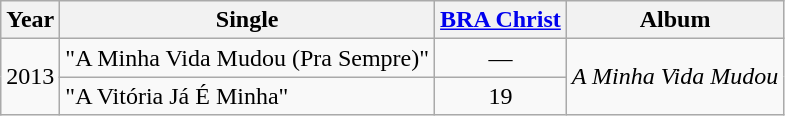<table class="wikitable">
<tr>
<th>Year</th>
<th>Single</th>
<th><a href='#'>BRA Christ</a></th>
<th>Album</th>
</tr>
<tr>
<td align="center" rowspan="2">2013</td>
<td align="left">"A Minha Vida Mudou (Pra Sempre)"</td>
<td align="center" rowspan="1">—</td>
<td align="center" rowspan="2"><em>A Minha Vida Mudou</em></td>
</tr>
<tr>
<td align="left">"A Vitória Já É Minha"</td>
<td align="center" rowspan="1">19</td>
</tr>
</table>
